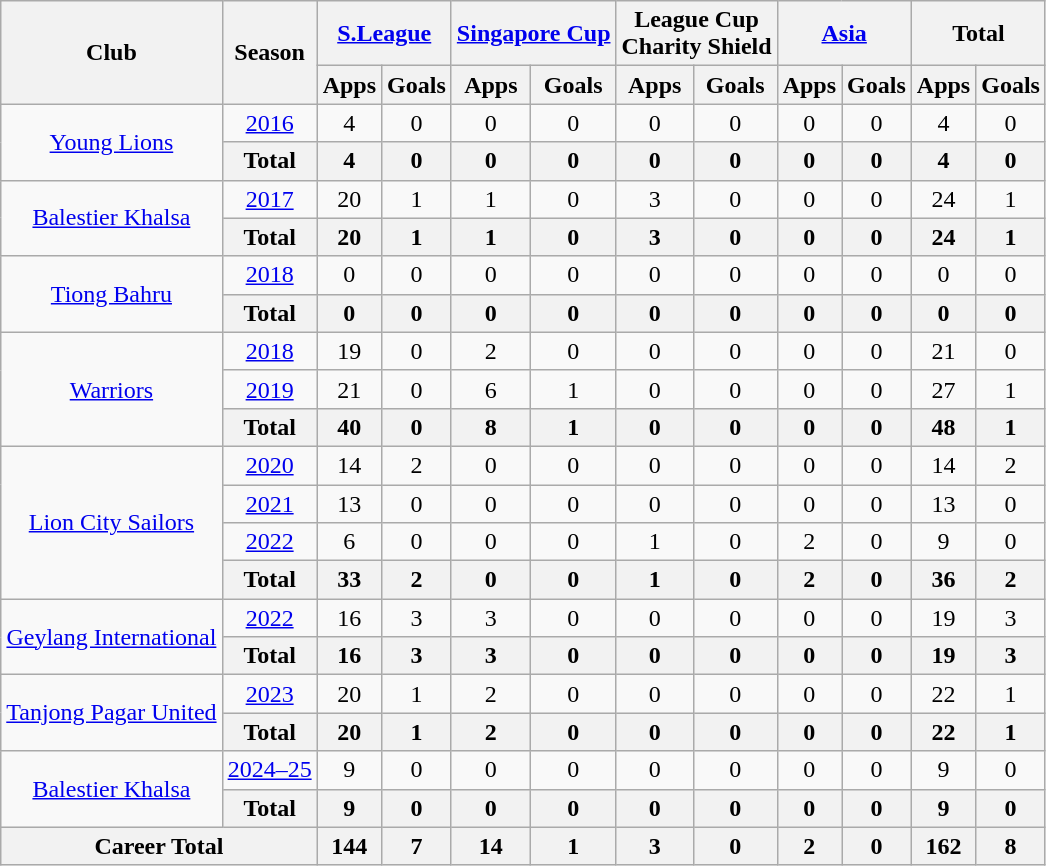<table style="text-align:center" class="wikitable">
<tr>
<th rowspan="2">Club</th>
<th rowspan="2">Season</th>
<th colspan="2"><a href='#'>S.League</a></th>
<th colspan="2"><a href='#'>Singapore Cup</a></th>
<th colspan="2">League Cup <br> Charity Shield</th>
<th colspan="2"><a href='#'>Asia</a></th>
<th colspan="2">Total</th>
</tr>
<tr>
<th>Apps</th>
<th>Goals</th>
<th>Apps</th>
<th>Goals</th>
<th>Apps</th>
<th>Goals</th>
<th>Apps</th>
<th>Goals</th>
<th>Apps</th>
<th>Goals</th>
</tr>
<tr>
<td rowspan="2"><a href='#'>Young Lions</a></td>
<td><a href='#'>2016</a></td>
<td>4</td>
<td>0</td>
<td>0</td>
<td>0</td>
<td>0</td>
<td>0</td>
<td>0</td>
<td>0</td>
<td>4</td>
<td>0</td>
</tr>
<tr>
<th>Total</th>
<th>4</th>
<th>0</th>
<th>0</th>
<th>0</th>
<th>0</th>
<th>0</th>
<th>0</th>
<th>0</th>
<th>4</th>
<th>0</th>
</tr>
<tr>
<td rowspan="2"><a href='#'>Balestier Khalsa</a></td>
<td><a href='#'>2017</a></td>
<td>20</td>
<td>1</td>
<td>1</td>
<td>0</td>
<td>3</td>
<td>0</td>
<td>0</td>
<td>0</td>
<td>24</td>
<td>1</td>
</tr>
<tr>
<th>Total</th>
<th>20</th>
<th>1</th>
<th>1</th>
<th>0</th>
<th>3</th>
<th>0</th>
<th>0</th>
<th>0</th>
<th>24</th>
<th>1</th>
</tr>
<tr>
<td rowspan="2"><a href='#'>Tiong Bahru</a></td>
<td><a href='#'>2018</a></td>
<td>0</td>
<td>0</td>
<td>0</td>
<td>0</td>
<td>0</td>
<td>0</td>
<td>0</td>
<td>0</td>
<td>0</td>
<td>0</td>
</tr>
<tr>
<th>Total</th>
<th>0</th>
<th>0</th>
<th>0</th>
<th>0</th>
<th>0</th>
<th>0</th>
<th>0</th>
<th>0</th>
<th>0</th>
<th>0</th>
</tr>
<tr>
<td rowspan="3"><a href='#'>Warriors</a></td>
<td><a href='#'>2018</a></td>
<td>19</td>
<td>0</td>
<td>2</td>
<td>0</td>
<td>0</td>
<td>0</td>
<td>0</td>
<td>0</td>
<td>21</td>
<td>0</td>
</tr>
<tr>
<td><a href='#'>2019</a></td>
<td>21</td>
<td>0</td>
<td>6</td>
<td>1</td>
<td>0</td>
<td>0</td>
<td>0</td>
<td>0</td>
<td>27</td>
<td>1</td>
</tr>
<tr>
<th>Total</th>
<th>40</th>
<th>0</th>
<th>8</th>
<th>1</th>
<th>0</th>
<th>0</th>
<th>0</th>
<th>0</th>
<th>48</th>
<th>1</th>
</tr>
<tr>
<td rowspan="4"><a href='#'>Lion City Sailors</a></td>
<td><a href='#'>2020</a></td>
<td>14</td>
<td>2</td>
<td>0</td>
<td>0</td>
<td>0</td>
<td>0</td>
<td>0</td>
<td>0</td>
<td>14</td>
<td>2</td>
</tr>
<tr>
<td><a href='#'>2021</a></td>
<td>13</td>
<td>0</td>
<td>0</td>
<td>0</td>
<td>0</td>
<td>0</td>
<td>0</td>
<td>0</td>
<td>13</td>
<td>0</td>
</tr>
<tr>
<td><a href='#'>2022</a></td>
<td>6</td>
<td>0</td>
<td>0</td>
<td>0</td>
<td>1</td>
<td>0</td>
<td>2</td>
<td>0</td>
<td>9</td>
<td>0</td>
</tr>
<tr>
<th>Total</th>
<th>33</th>
<th>2</th>
<th>0</th>
<th>0</th>
<th>1</th>
<th>0</th>
<th>2</th>
<th>0</th>
<th>36</th>
<th>2</th>
</tr>
<tr>
<td rowspan="2"><a href='#'>Geylang International</a></td>
<td><a href='#'>2022</a></td>
<td>16</td>
<td>3</td>
<td>3</td>
<td>0</td>
<td>0</td>
<td>0</td>
<td>0</td>
<td>0</td>
<td>19</td>
<td>3</td>
</tr>
<tr>
<th>Total</th>
<th>16</th>
<th>3</th>
<th>3</th>
<th>0</th>
<th>0</th>
<th>0</th>
<th>0</th>
<th>0</th>
<th>19</th>
<th>3</th>
</tr>
<tr>
<td rowspan="2"><a href='#'>Tanjong Pagar United</a></td>
<td><a href='#'>2023</a></td>
<td>20</td>
<td>1</td>
<td>2</td>
<td>0</td>
<td>0</td>
<td>0</td>
<td>0</td>
<td>0</td>
<td>22</td>
<td>1</td>
</tr>
<tr>
<th>Total</th>
<th>20</th>
<th>1</th>
<th>2</th>
<th>0</th>
<th>0</th>
<th>0</th>
<th>0</th>
<th>0</th>
<th>22</th>
<th>1</th>
</tr>
<tr>
<td rowspan="2"><a href='#'>Balestier Khalsa</a></td>
<td><a href='#'>2024–25</a></td>
<td>9</td>
<td>0</td>
<td>0</td>
<td>0</td>
<td>0</td>
<td>0</td>
<td>0</td>
<td>0</td>
<td>9</td>
<td>0</td>
</tr>
<tr>
<th>Total</th>
<th>9</th>
<th>0</th>
<th>0</th>
<th>0</th>
<th>0</th>
<th>0</th>
<th>0</th>
<th>0</th>
<th>9</th>
<th>0</th>
</tr>
<tr>
<th colspan=2>Career Total</th>
<th>144</th>
<th>7</th>
<th>14</th>
<th>1</th>
<th>3</th>
<th>0</th>
<th>2</th>
<th>0</th>
<th>162</th>
<th>8</th>
</tr>
</table>
